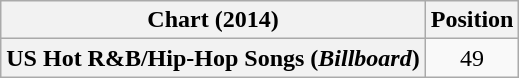<table class="wikitable plainrowheaders" style="text-align:center;">
<tr>
<th scope="col">Chart (2014)</th>
<th scope="col">Position</th>
</tr>
<tr>
<th scope="row">US Hot R&B/Hip-Hop Songs (<em>Billboard</em>)</th>
<td>49</td>
</tr>
</table>
